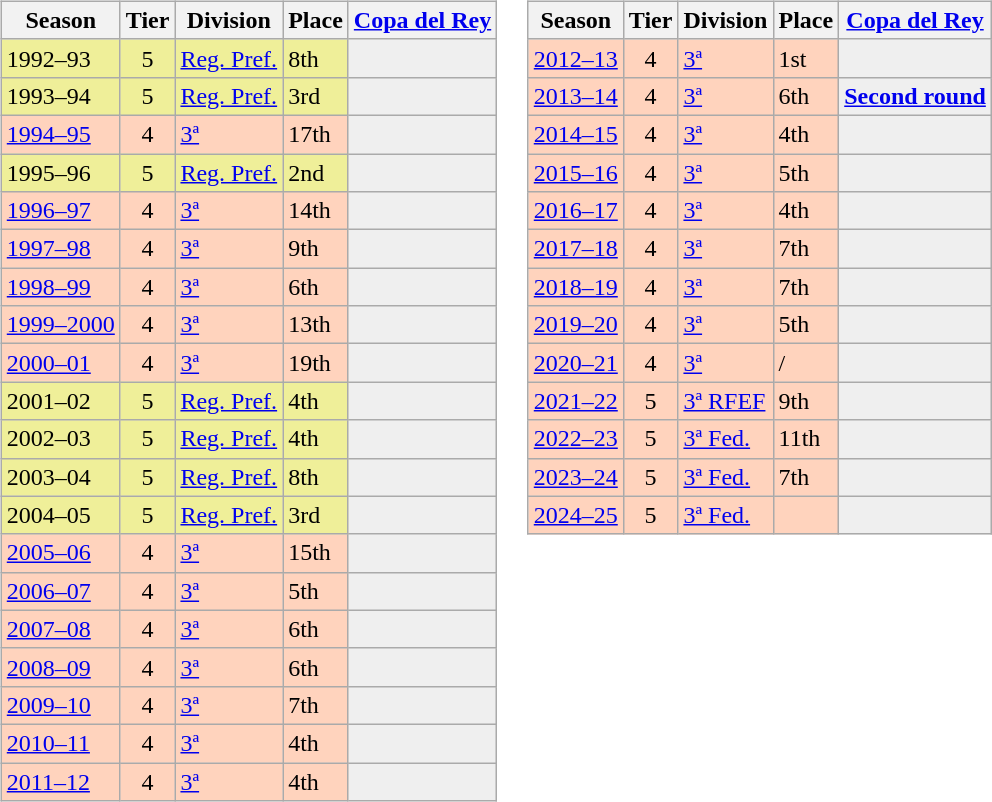<table>
<tr>
<td valign="top" width=0%><br><table class="wikitable">
<tr style="background:#f0f6fa;">
<th>Season</th>
<th>Tier</th>
<th>Division</th>
<th>Place</th>
<th><a href='#'>Copa del Rey</a></th>
</tr>
<tr>
<td style="background:#EFEF99;">1992–93</td>
<td style="background:#EFEF99;" align="center">5</td>
<td style="background:#EFEF99;"><a href='#'>Reg. Pref.</a></td>
<td style="background:#EFEF99;">8th</td>
<th style="background:#efefef;"></th>
</tr>
<tr>
<td style="background:#EFEF99;">1993–94</td>
<td style="background:#EFEF99;" align="center">5</td>
<td style="background:#EFEF99;"><a href='#'>Reg. Pref.</a></td>
<td style="background:#EFEF99;">3rd</td>
<th style="background:#efefef;"></th>
</tr>
<tr>
<td style="background:#FFD3BD;"><a href='#'>1994–95</a></td>
<td style="background:#FFD3BD;" align="center">4</td>
<td style="background:#FFD3BD;"><a href='#'>3ª</a></td>
<td style="background:#FFD3BD;">17th</td>
<th style="background:#efefef;"></th>
</tr>
<tr>
<td style="background:#EFEF99;">1995–96</td>
<td style="background:#EFEF99;" align="center">5</td>
<td style="background:#EFEF99;"><a href='#'>Reg. Pref.</a></td>
<td style="background:#EFEF99;">2nd</td>
<th style="background:#efefef;"></th>
</tr>
<tr>
<td style="background:#FFD3BD;"><a href='#'>1996–97</a></td>
<td style="background:#FFD3BD;" align="center">4</td>
<td style="background:#FFD3BD;"><a href='#'>3ª</a></td>
<td style="background:#FFD3BD;">14th</td>
<th style="background:#efefef;"></th>
</tr>
<tr>
<td style="background:#FFD3BD;"><a href='#'>1997–98</a></td>
<td style="background:#FFD3BD;" align="center">4</td>
<td style="background:#FFD3BD;"><a href='#'>3ª</a></td>
<td style="background:#FFD3BD;">9th</td>
<th style="background:#efefef;"></th>
</tr>
<tr>
<td style="background:#FFD3BD;"><a href='#'>1998–99</a></td>
<td style="background:#FFD3BD;" align="center">4</td>
<td style="background:#FFD3BD;"><a href='#'>3ª</a></td>
<td style="background:#FFD3BD;">6th</td>
<th style="background:#efefef;"></th>
</tr>
<tr>
<td style="background:#FFD3BD;"><a href='#'>1999–2000</a></td>
<td style="background:#FFD3BD;" align="center">4</td>
<td style="background:#FFD3BD;"><a href='#'>3ª</a></td>
<td style="background:#FFD3BD;">13th</td>
<td style="background:#efefef;"></td>
</tr>
<tr>
<td style="background:#FFD3BD;"><a href='#'>2000–01</a></td>
<td style="background:#FFD3BD;" align="center">4</td>
<td style="background:#FFD3BD;"><a href='#'>3ª</a></td>
<td style="background:#FFD3BD;">19th</td>
<th style="background:#efefef;"></th>
</tr>
<tr>
<td style="background:#EFEF99;">2001–02</td>
<td style="background:#EFEF99;" align="center">5</td>
<td style="background:#EFEF99;"><a href='#'>Reg. Pref.</a></td>
<td style="background:#EFEF99;">4th</td>
<th style="background:#efefef;"></th>
</tr>
<tr>
<td style="background:#EFEF99;">2002–03</td>
<td style="background:#EFEF99;" align="center">5</td>
<td style="background:#EFEF99;"><a href='#'>Reg. Pref.</a></td>
<td style="background:#EFEF99;">4th</td>
<th style="background:#efefef;"></th>
</tr>
<tr>
<td style="background:#EFEF99;">2003–04</td>
<td style="background:#EFEF99;" align="center">5</td>
<td style="background:#EFEF99;"><a href='#'>Reg. Pref.</a></td>
<td style="background:#EFEF99;">8th</td>
<th style="background:#efefef;"></th>
</tr>
<tr>
<td style="background:#EFEF99;">2004–05</td>
<td style="background:#EFEF99;" align="center">5</td>
<td style="background:#EFEF99;"><a href='#'>Reg. Pref.</a></td>
<td style="background:#EFEF99;">3rd</td>
<th style="background:#efefef;"></th>
</tr>
<tr>
<td style="background:#FFD3BD;"><a href='#'>2005–06</a></td>
<td style="background:#FFD3BD;" align="center">4</td>
<td style="background:#FFD3BD;"><a href='#'>3ª</a></td>
<td style="background:#FFD3BD;">15th</td>
<th style="background:#efefef;"></th>
</tr>
<tr>
<td style="background:#FFD3BD;"><a href='#'>2006–07</a></td>
<td style="background:#FFD3BD;" align="center">4</td>
<td style="background:#FFD3BD;"><a href='#'>3ª</a></td>
<td style="background:#FFD3BD;">5th</td>
<th style="background:#efefef;"></th>
</tr>
<tr>
<td style="background:#FFD3BD;"><a href='#'>2007–08</a></td>
<td style="background:#FFD3BD;" align="center">4</td>
<td style="background:#FFD3BD;"><a href='#'>3ª</a></td>
<td style="background:#FFD3BD;">6th</td>
<td style="background:#efefef;"></td>
</tr>
<tr>
<td style="background:#FFD3BD;"><a href='#'>2008–09</a></td>
<td style="background:#FFD3BD;" align="center">4</td>
<td style="background:#FFD3BD;"><a href='#'>3ª</a></td>
<td style="background:#FFD3BD;">6th</td>
<td style="background:#efefef;"></td>
</tr>
<tr>
<td style="background:#FFD3BD;"><a href='#'>2009–10</a></td>
<td style="background:#FFD3BD;" align="center">4</td>
<td style="background:#FFD3BD;"><a href='#'>3ª</a></td>
<td style="background:#FFD3BD;">7th</td>
<td style="background:#efefef;"></td>
</tr>
<tr>
<td style="background:#FFD3BD;"><a href='#'>2010–11</a></td>
<td style="background:#FFD3BD;" align="center">4</td>
<td style="background:#FFD3BD;"><a href='#'>3ª</a></td>
<td style="background:#FFD3BD;">4th</td>
<td style="background:#efefef;"></td>
</tr>
<tr>
<td style="background:#FFD3BD;"><a href='#'>2011–12</a></td>
<td style="background:#FFD3BD;" align="center">4</td>
<td style="background:#FFD3BD;"><a href='#'>3ª</a></td>
<td style="background:#FFD3BD;">4th</td>
<td style="background:#efefef;"></td>
</tr>
</table>
</td>
<td valign="top" width=0%><br><table class="wikitable">
<tr style="background:#f0f6fa;">
<th>Season</th>
<th>Tier</th>
<th>Division</th>
<th>Place</th>
<th><a href='#'>Copa del Rey</a></th>
</tr>
<tr>
<td style="background:#FFD3BD;"><a href='#'>2012–13</a></td>
<td style="background:#FFD3BD;" align="center">4</td>
<td style="background:#FFD3BD;"><a href='#'>3ª</a></td>
<td style="background:#FFD3BD;">1st</td>
<td style="background:#efefef;"></td>
</tr>
<tr>
<td style="background:#FFD3BD;"><a href='#'>2013–14</a></td>
<td style="background:#FFD3BD;" align="center">4</td>
<td style="background:#FFD3BD;"><a href='#'>3ª</a></td>
<td style="background:#FFD3BD;">6th</td>
<th style="background:#efefef;"><a href='#'>Second round</a></th>
</tr>
<tr>
<td style="background:#FFD3BD;"><a href='#'>2014–15</a></td>
<td style="background:#FFD3BD;" align="center">4</td>
<td style="background:#FFD3BD;"><a href='#'>3ª</a></td>
<td style="background:#FFD3BD;">4th</td>
<td style="background:#efefef;"></td>
</tr>
<tr>
<td style="background:#FFD3BD;"><a href='#'>2015–16</a></td>
<td style="background:#FFD3BD;" align="center">4</td>
<td style="background:#FFD3BD;"><a href='#'>3ª</a></td>
<td style="background:#FFD3BD;">5th</td>
<td style="background:#efefef;"></td>
</tr>
<tr>
<td style="background:#FFD3BD;"><a href='#'>2016–17</a></td>
<td style="background:#FFD3BD;" align="center">4</td>
<td style="background:#FFD3BD;"><a href='#'>3ª</a></td>
<td style="background:#FFD3BD;">4th</td>
<td style="background:#efefef;"></td>
</tr>
<tr>
<td style="background:#FFD3BD;"><a href='#'>2017–18</a></td>
<td style="background:#FFD3BD;" align="center">4</td>
<td style="background:#FFD3BD;"><a href='#'>3ª</a></td>
<td style="background:#FFD3BD;">7th</td>
<td style="background:#efefef;"></td>
</tr>
<tr>
<td style="background:#FFD3BD;"><a href='#'>2018–19</a></td>
<td style="background:#FFD3BD;" align="center">4</td>
<td style="background:#FFD3BD;"><a href='#'>3ª</a></td>
<td style="background:#FFD3BD;">7th</td>
<td style="background:#efefef;"></td>
</tr>
<tr>
<td style="background:#FFD3BD;"><a href='#'>2019–20</a></td>
<td style="background:#FFD3BD;" align="center">4</td>
<td style="background:#FFD3BD;"><a href='#'>3ª</a></td>
<td style="background:#FFD3BD;">5th</td>
<th style="background:#efefef;"></th>
</tr>
<tr>
<td style="background:#FFD3BD;"><a href='#'>2020–21</a></td>
<td style="background:#FFD3BD;" align="center">4</td>
<td style="background:#FFD3BD;"><a href='#'>3ª</a></td>
<td style="background:#FFD3BD;"> / </td>
<th style="background:#efefef;"></th>
</tr>
<tr>
<td style="background:#FFD3BD;"><a href='#'>2021–22</a></td>
<td style="background:#FFD3BD;" align="center">5</td>
<td style="background:#FFD3BD;"><a href='#'>3ª RFEF</a></td>
<td style="background:#FFD3BD;">9th</td>
<th style="background:#efefef;"></th>
</tr>
<tr>
<td style="background:#FFD3BD;"><a href='#'>2022–23</a></td>
<td style="background:#FFD3BD;" align="center">5</td>
<td style="background:#FFD3BD;"><a href='#'>3ª Fed.</a></td>
<td style="background:#FFD3BD;">11th</td>
<th style="background:#efefef;"></th>
</tr>
<tr>
<td style="background:#FFD3BD;"><a href='#'>2023–24</a></td>
<td style="background:#FFD3BD;" align="center">5</td>
<td style="background:#FFD3BD;"><a href='#'>3ª Fed.</a></td>
<td style="background:#FFD3BD;">7th</td>
<th style="background:#efefef;"></th>
</tr>
<tr>
<td style="background:#FFD3BD;"><a href='#'>2024–25</a></td>
<td style="background:#FFD3BD;" align="center">5</td>
<td style="background:#FFD3BD;"><a href='#'>3ª Fed.</a></td>
<td style="background:#FFD3BD;"></td>
<th style="background:#efefef;"></th>
</tr>
</table>
</td>
</tr>
</table>
